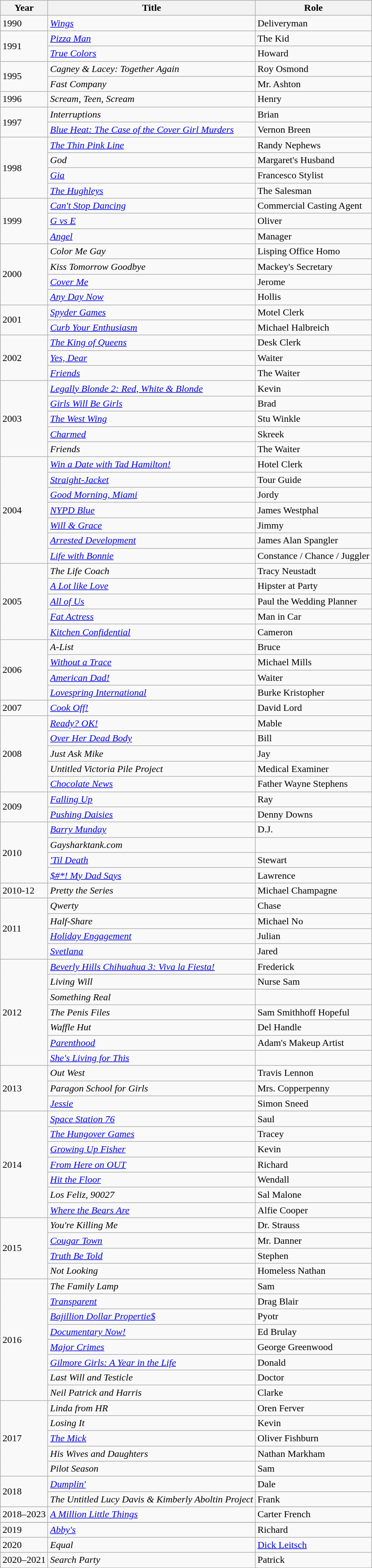<table class="wikitable sortable mw-collapsible">
<tr>
<th>Year</th>
<th>Title</th>
<th>Role</th>
</tr>
<tr>
<td>1990</td>
<td><em><a href='#'>Wings</a></em></td>
<td>Deliveryman</td>
</tr>
<tr>
<td rowspan=2>1991</td>
<td><em><a href='#'>Pizza Man</a></em></td>
<td>The Kid</td>
</tr>
<tr>
<td><em><a href='#'>True Colors</a></em></td>
<td>Howard</td>
</tr>
<tr>
<td rowspan=2>1995</td>
<td><em>Cagney & Lacey: Together Again</em></td>
<td>Roy Osmond</td>
</tr>
<tr>
<td><em>Fast Company</em></td>
<td>Mr. Ashton</td>
</tr>
<tr>
<td>1996</td>
<td><em>Scream, Teen, Scream</em></td>
<td>Henry</td>
</tr>
<tr>
<td rowspan=2>1997</td>
<td><em>Interruptions</em></td>
<td>Brian</td>
</tr>
<tr>
<td><em><a href='#'>Blue Heat: The Case of the Cover Girl Murders</a></em></td>
<td>Vernon Breen</td>
</tr>
<tr>
<td rowspan=4>1998</td>
<td><em><a href='#'>The Thin Pink Line</a></em></td>
<td>Randy Nephews</td>
</tr>
<tr>
<td><em>God</em></td>
<td>Margaret's Husband</td>
</tr>
<tr>
<td><em><a href='#'>Gia</a></em></td>
<td>Francesco Stylist</td>
</tr>
<tr>
<td><em><a href='#'>The Hughleys</a></em></td>
<td>The Salesman</td>
</tr>
<tr>
<td rowspan=3>1999</td>
<td><em><a href='#'>Can't Stop Dancing</a></em></td>
<td>Commercial Casting Agent</td>
</tr>
<tr>
<td><em><a href='#'>G vs E</a></em></td>
<td>Oliver</td>
</tr>
<tr>
<td><em><a href='#'>Angel</a></em></td>
<td>Manager</td>
</tr>
<tr>
<td rowspan=4>2000</td>
<td><em>Color Me Gay</em></td>
<td>Lisping Office Homo</td>
</tr>
<tr>
<td><em>Kiss Tomorrow Goodbye</em></td>
<td>Mackey's Secretary</td>
</tr>
<tr>
<td><em><a href='#'>Cover Me</a></em></td>
<td>Jerome</td>
</tr>
<tr>
<td><em><a href='#'>Any Day Now</a></em></td>
<td>Hollis</td>
</tr>
<tr>
<td rowspan=2>2001</td>
<td><em><a href='#'>Spyder Games</a></em></td>
<td>Motel Clerk</td>
</tr>
<tr>
<td><em><a href='#'>Curb Your Enthusiasm</a></em></td>
<td>Michael Halbreich</td>
</tr>
<tr>
<td rowspan=3>2002</td>
<td><em><a href='#'>The King of Queens</a></em></td>
<td>Desk Clerk</td>
</tr>
<tr>
<td><em><a href='#'>Yes, Dear</a></em></td>
<td>Waiter</td>
</tr>
<tr>
<td><em><a href='#'>Friends</a></em></td>
<td>The Waiter</td>
</tr>
<tr>
<td rowspan=5>2003</td>
<td><em><a href='#'>Legally Blonde 2: Red, White & Blonde</a></em></td>
<td>Kevin</td>
</tr>
<tr>
<td><em><a href='#'>Girls Will Be Girls</a></em></td>
<td>Brad</td>
</tr>
<tr>
<td><em><a href='#'>The West Wing</a></em></td>
<td>Stu Winkle</td>
</tr>
<tr>
<td><em><a href='#'>Charmed</a></em></td>
<td>Skreek</td>
</tr>
<tr>
<td><em>Friends</em></td>
<td>The Waiter</td>
</tr>
<tr>
<td rowspan=7>2004</td>
<td><em><a href='#'>Win a Date with Tad Hamilton!</a></em></td>
<td>Hotel Clerk</td>
</tr>
<tr>
<td><em><a href='#'>Straight-Jacket</a></em></td>
<td>Tour Guide</td>
</tr>
<tr>
<td><em><a href='#'>Good Morning, Miami</a></em></td>
<td>Jordy</td>
</tr>
<tr>
<td><em><a href='#'>NYPD Blue</a></em></td>
<td>James Westphal</td>
</tr>
<tr>
<td><em><a href='#'>Will & Grace</a></em></td>
<td>Jimmy</td>
</tr>
<tr>
<td><em><a href='#'>Arrested Development</a></em></td>
<td>James Alan Spangler</td>
</tr>
<tr>
<td><em><a href='#'>Life with Bonnie</a></em></td>
<td>Constance / Chance / Juggler</td>
</tr>
<tr>
<td rowspan=5>2005</td>
<td><em>The Life Coach</em></td>
<td>Tracy Neustadt</td>
</tr>
<tr>
<td><em><a href='#'>A Lot like Love</a></em></td>
<td>Hipster at Party</td>
</tr>
<tr>
<td><em><a href='#'>All of Us</a></em></td>
<td>Paul the Wedding Planner</td>
</tr>
<tr>
<td><em><a href='#'>Fat Actress</a></em></td>
<td>Man in Car</td>
</tr>
<tr>
<td><em><a href='#'>Kitchen Confidential</a></em></td>
<td>Cameron</td>
</tr>
<tr>
<td rowspan=4>2006</td>
<td><em>A-List</em></td>
<td>Bruce</td>
</tr>
<tr>
<td><em><a href='#'>Without a Trace</a></em></td>
<td>Michael Mills</td>
</tr>
<tr>
<td><em><a href='#'>American Dad!</a></em></td>
<td>Waiter</td>
</tr>
<tr>
<td><em><a href='#'>Lovespring International</a></em></td>
<td>Burke Kristopher</td>
</tr>
<tr>
<td>2007</td>
<td><em><a href='#'>Cook Off!</a></em></td>
<td>David Lord</td>
</tr>
<tr>
<td rowspan=5>2008</td>
<td><em><a href='#'>Ready? OK!</a></em></td>
<td>Mable</td>
</tr>
<tr>
<td><em><a href='#'>Over Her Dead Body</a></em></td>
<td>Bill</td>
</tr>
<tr>
<td><em>Just Ask Mike</em></td>
<td>Jay</td>
</tr>
<tr>
<td><em>Untitled Victoria Pile Project</em></td>
<td>Medical Examiner</td>
</tr>
<tr>
<td><em><a href='#'>Chocolate News</a></em></td>
<td>Father Wayne Stephens</td>
</tr>
<tr>
<td rowspan=2>2009</td>
<td><em><a href='#'>Falling Up</a></em></td>
<td>Ray</td>
</tr>
<tr>
<td><em><a href='#'>Pushing Daisies</a></em></td>
<td>Denny Downs</td>
</tr>
<tr>
<td rowspan=4>2010</td>
<td><em><a href='#'>Barry Munday</a></em></td>
<td>D.J.</td>
</tr>
<tr>
<td><em>Gaysharktank.com</em></td>
<td></td>
</tr>
<tr>
<td><em><a href='#'>'Til Death</a></em></td>
<td>Stewart</td>
</tr>
<tr>
<td><em><a href='#'>$#*! My Dad Says</a></em></td>
<td>Lawrence</td>
</tr>
<tr>
<td>2010-12</td>
<td><em>Pretty the Series</em></td>
<td>Michael Champagne</td>
</tr>
<tr>
<td rowspan=4>2011</td>
<td><em>Qwerty</em></td>
<td>Chase</td>
</tr>
<tr>
<td><em>Half-Share</em></td>
<td>Michael No</td>
</tr>
<tr>
<td><em><a href='#'>Holiday Engagement</a></em></td>
<td>Julian</td>
</tr>
<tr>
<td><em><a href='#'>Svetlana</a></em></td>
<td>Jared</td>
</tr>
<tr>
<td rowspan=7>2012</td>
<td><em><a href='#'>Beverly Hills Chihuahua 3: Viva la Fiesta!</a></em></td>
<td>Frederick</td>
</tr>
<tr>
<td><em>Living Will</em></td>
<td>Nurse Sam</td>
</tr>
<tr>
<td><em>Something Real</em></td>
<td></td>
</tr>
<tr>
<td><em>The Penis Files</em></td>
<td>Sam Smithhoff Hopeful</td>
</tr>
<tr>
<td><em>Waffle Hut</em></td>
<td>Del Handle</td>
</tr>
<tr>
<td><em><a href='#'>Parenthood</a></em></td>
<td>Adam's Makeup Artist</td>
</tr>
<tr>
<td><em><a href='#'>She's Living for This</a></em></td>
<td></td>
</tr>
<tr>
<td rowspan=3>2013</td>
<td><em>Out West</em></td>
<td>Travis Lennon</td>
</tr>
<tr>
<td><em>Paragon School for Girls</em></td>
<td>Mrs. Copperpenny</td>
</tr>
<tr>
<td><em><a href='#'>Jessie</a></em></td>
<td>Simon Sneed</td>
</tr>
<tr>
<td rowspan=7>2014</td>
<td><em><a href='#'>Space Station 76</a></em></td>
<td>Saul</td>
</tr>
<tr>
<td><em><a href='#'>The Hungover Games</a></em></td>
<td>Tracey</td>
</tr>
<tr>
<td><em><a href='#'>Growing Up Fisher</a></em></td>
<td>Kevin</td>
</tr>
<tr>
<td><em><a href='#'>From Here on OUT</a></em></td>
<td>Richard</td>
</tr>
<tr>
<td><em><a href='#'>Hit the Floor</a></em></td>
<td>Wendall</td>
</tr>
<tr>
<td><em>Los Feliz, 90027</em></td>
<td>Sal Malone</td>
</tr>
<tr>
<td><em><a href='#'>Where the Bears Are</a></em></td>
<td>Alfie Cooper</td>
</tr>
<tr>
<td rowspan=4>2015</td>
<td><em>You're Killing Me</em></td>
<td>Dr. Strauss</td>
</tr>
<tr>
<td><em><a href='#'>Cougar Town</a></em></td>
<td>Mr. Danner</td>
</tr>
<tr>
<td><em><a href='#'>Truth Be Told</a></em></td>
<td>Stephen</td>
</tr>
<tr>
<td><em>Not Looking</em></td>
<td>Homeless Nathan</td>
</tr>
<tr>
<td rowspan=8>2016</td>
<td><em>The Family Lamp</em></td>
<td>Sam</td>
</tr>
<tr>
<td><em><a href='#'>Transparent</a></em></td>
<td>Drag Blair</td>
</tr>
<tr>
<td><em><a href='#'>Bajillion Dollar Propertie$</a></em></td>
<td>Pyotr</td>
</tr>
<tr>
<td><em><a href='#'>Documentary Now!</a></em></td>
<td>Ed Brulay</td>
</tr>
<tr>
<td><em><a href='#'>Major Crimes</a></em></td>
<td>George Greenwood</td>
</tr>
<tr>
<td><em><a href='#'>Gilmore Girls: A Year in the Life</a></em></td>
<td>Donald</td>
</tr>
<tr>
<td><em>Last Will and Testicle</em></td>
<td>Doctor</td>
</tr>
<tr>
<td><em>Neil Patrick and Harris</em></td>
<td>Clarke</td>
</tr>
<tr>
<td rowspan=5>2017</td>
<td><em>Linda from HR</em></td>
<td>Oren Ferver</td>
</tr>
<tr>
<td><em>Losing It</em></td>
<td>Kevin</td>
</tr>
<tr>
<td><em><a href='#'>The Mick</a></em></td>
<td>Oliver Fishburn</td>
</tr>
<tr>
<td><em>His Wives and Daughters</em></td>
<td>Nathan Markham</td>
</tr>
<tr>
<td><em>Pilot Season</em></td>
<td>Sam</td>
</tr>
<tr>
<td rowspan=2>2018</td>
<td><em><a href='#'>Dumplin'</a></em></td>
<td>Dale</td>
</tr>
<tr>
<td><em>The Untitled Lucy Davis & Kimberly Aboltin Project</em></td>
<td>Frank</td>
</tr>
<tr>
<td>2018–2023</td>
<td><em><a href='#'>A Million Little Things</a></em></td>
<td>Carter French</td>
</tr>
<tr>
</tr>
<tr>
<td>2019</td>
<td><em><a href='#'>Abby's</a></em></td>
<td>Richard</td>
</tr>
<tr>
<td>2020</td>
<td><em>Equal</em></td>
<td><a href='#'>Dick Leitsch</a></td>
</tr>
<tr>
<td>2020–2021</td>
<td><em>Search Party</em></td>
<td>Patrick</td>
</tr>
</table>
